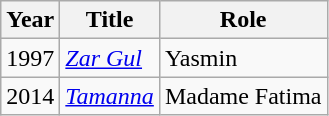<table class="wikitable sortable plainrowheaders">
<tr style="text-align:center;">
<th scope="col">Year</th>
<th scope="col">Title</th>
<th scope="col">Role</th>
</tr>
<tr>
<td>1997</td>
<td><em><a href='#'>Zar Gul</a></em></td>
<td>Yasmin</td>
</tr>
<tr>
<td>2014</td>
<td><em><a href='#'>Tamanna</a></em></td>
<td>Madame Fatima</td>
</tr>
</table>
